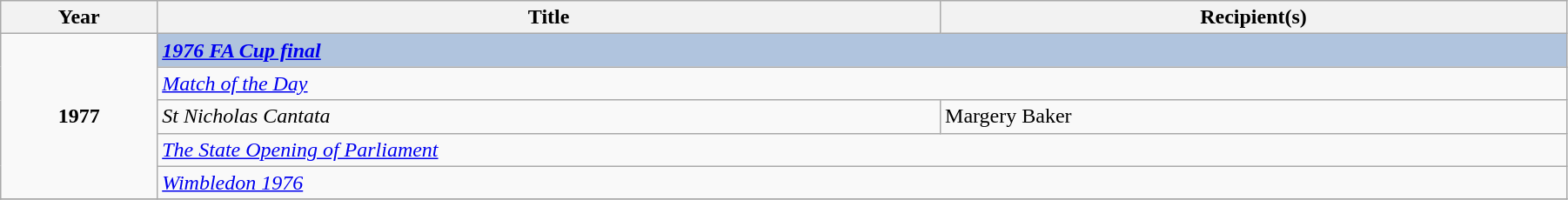<table class="wikitable" width="95%">
<tr>
<th width=5%>Year</th>
<th width=25%><strong>Title</strong></th>
<th width=20%><strong>Recipient(s)</strong></th>
</tr>
<tr>
<td rowspan="5" style="text-align:center;"><strong>1977</strong></td>
<td colspan="2" style="background:#B0C4DE;"><strong><em><a href='#'>1976 FA Cup final</a></em></strong></td>
</tr>
<tr>
<td colspan="2"><em><a href='#'>Match of the Day</a></em></td>
</tr>
<tr>
<td><em>St Nicholas Cantata</em></td>
<td>Margery Baker</td>
</tr>
<tr>
<td colspan="2"><em><a href='#'>The State Opening of Parliament</a></em></td>
</tr>
<tr>
<td colspan="2"><em><a href='#'>Wimbledon 1976</a></em></td>
</tr>
<tr>
</tr>
</table>
